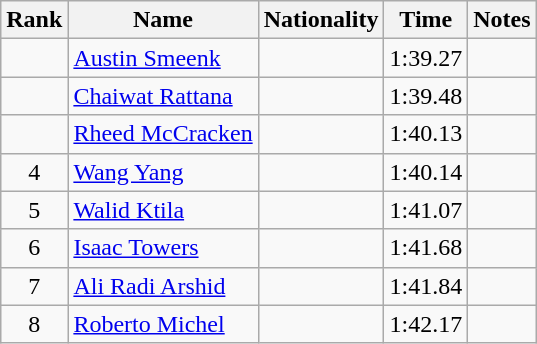<table class="wikitable sortable" style="text-align:center">
<tr>
<th>Rank</th>
<th>Name</th>
<th>Nationality</th>
<th>Time</th>
<th>Notes</th>
</tr>
<tr>
<td></td>
<td align="left"><a href='#'>Austin Smeenk</a></td>
<td align="left"></td>
<td>1:39.27</td>
<td></td>
</tr>
<tr>
<td></td>
<td align="left"><a href='#'>Chaiwat Rattana</a></td>
<td align="left"></td>
<td>1:39.48</td>
<td></td>
</tr>
<tr>
<td></td>
<td align="left"><a href='#'>Rheed McCracken</a></td>
<td align="left"></td>
<td>1:40.13</td>
<td></td>
</tr>
<tr>
<td>4</td>
<td align="left"><a href='#'>Wang Yang</a></td>
<td align="left"></td>
<td>1:40.14</td>
<td></td>
</tr>
<tr>
<td>5</td>
<td align="left"><a href='#'>Walid Ktila</a></td>
<td align="left"></td>
<td>1:41.07</td>
<td></td>
</tr>
<tr>
<td>6</td>
<td align="left"><a href='#'>Isaac Towers</a></td>
<td align="left"></td>
<td>1:41.68</td>
<td></td>
</tr>
<tr>
<td>7</td>
<td align="left"><a href='#'>Ali Radi Arshid</a></td>
<td align="left"></td>
<td>1:41.84</td>
<td></td>
</tr>
<tr>
<td>8</td>
<td align="left"><a href='#'>Roberto Michel</a></td>
<td align="left"></td>
<td>1:42.17</td>
<td></td>
</tr>
</table>
